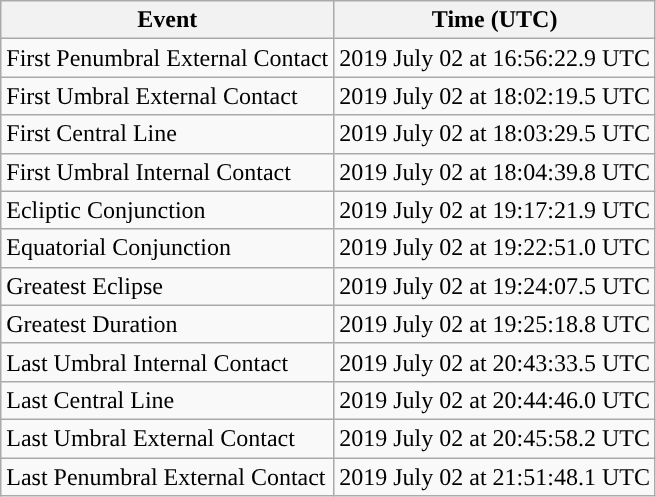<table class="wikitable">
<tr>
<th>Event</th>
<th>Time (UTC)</th>
</tr>
<tr>
<td>First Penumbral External Contact</td>
<td>2019 July 02 at 16:56:22.9 UTC</td>
</tr>
<tr>
<td>First Umbral External Contact</td>
<td>2019 July 02 at 18:02:19.5 UTC</td>
</tr>
<tr>
<td>First Central Line</td>
<td>2019 July 02 at 18:03:29.5 UTC</td>
</tr>
<tr>
<td>First Umbral Internal Contact</td>
<td>2019 July 02 at 18:04:39.8 UTC</td>
</tr>
<tr>
<td>Ecliptic Conjunction</td>
<td>2019 July 02 at 19:17:21.9 UTC</td>
</tr>
<tr>
<td>Equatorial Conjunction</td>
<td>2019 July 02 at 19:22:51.0 UTC</td>
</tr>
<tr>
<td>Greatest Eclipse</td>
<td>2019 July 02 at 19:24:07.5 UTC</td>
</tr>
<tr>
<td>Greatest Duration</td>
<td>2019 July 02 at 19:25:18.8 UTC</td>
</tr>
<tr>
<td>Last Umbral Internal Contact</td>
<td>2019 July 02 at 20:43:33.5 UTC</td>
</tr>
<tr>
<td>Last Central Line</td>
<td>2019 July 02 at 20:44:46.0 UTC</td>
</tr>
<tr>
<td>Last Umbral External Contact</td>
<td>2019 July 02 at 20:45:58.2 UTC</td>
</tr>
<tr>
<td>Last Penumbral External Contact</td>
<td>2019 July 02 at 21:51:48.1 UTC</td>
</tr>
</table>
